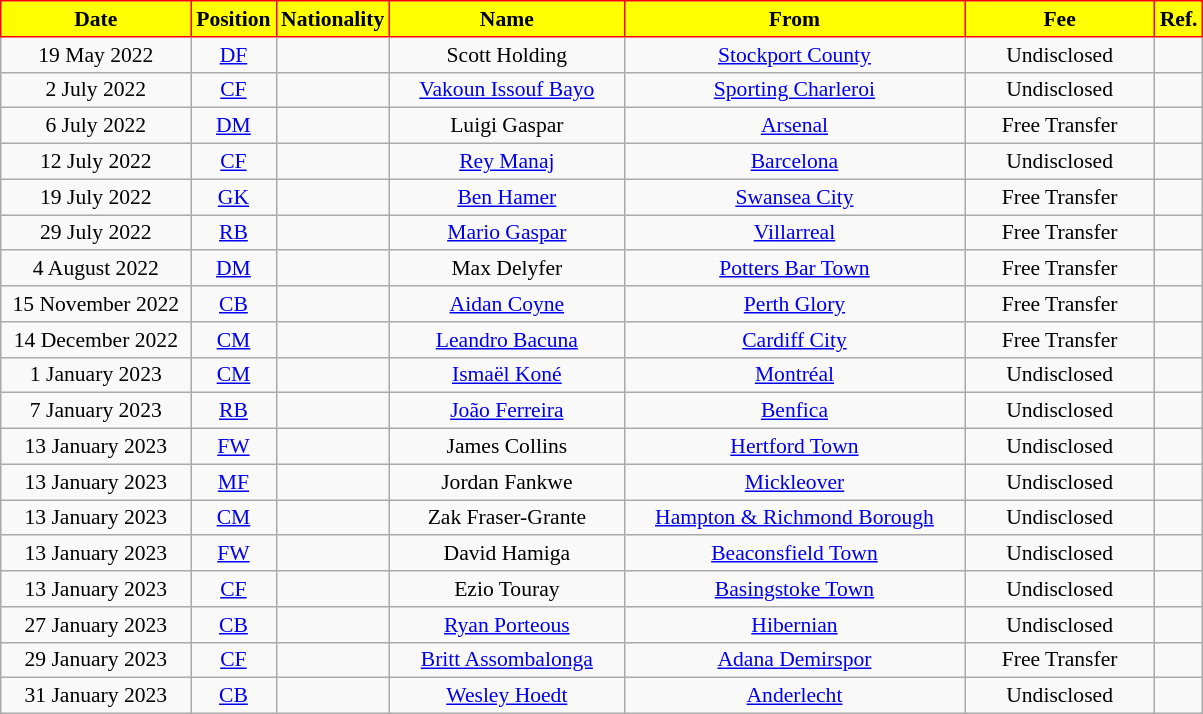<table class="wikitable" style="text-align:center; font-size:90%; ">
<tr>
<th style="background:#FFFF00; color:black; border:1px solid red; width:120px;">Date</th>
<th style="background:#FFFF00; color:black; border:1px solid red; width:50px;">Position</th>
<th style="background:#FFFF00; color:black; border:1px solid red; width:50px;">Nationality</th>
<th style="background:#FFFF00; color:black; border:1px solid red; width:150px;">Name</th>
<th style="background:#FFFF00; color:black; border:1px solid red; width:220px;">From</th>
<th style="background:#FFFF00; color:black; border:1px solid red; width:120px;">Fee</th>
<th style="background:#FFFF00; color:black; border:1px solid red; width:25px;">Ref.</th>
</tr>
<tr>
<td>19 May 2022</td>
<td><a href='#'>DF</a></td>
<td></td>
<td>Scott Holding</td>
<td> <a href='#'>Stockport County</a></td>
<td>Undisclosed</td>
<td></td>
</tr>
<tr>
<td>2 July 2022</td>
<td><a href='#'>CF</a></td>
<td></td>
<td><a href='#'>Vakoun Issouf Bayo</a></td>
<td> <a href='#'>Sporting Charleroi</a></td>
<td>Undisclosed</td>
<td></td>
</tr>
<tr>
<td>6 July 2022</td>
<td><a href='#'>DM</a></td>
<td></td>
<td>Luigi Gaspar</td>
<td> <a href='#'>Arsenal</a></td>
<td>Free Transfer</td>
<td></td>
</tr>
<tr>
<td>12 July 2022</td>
<td><a href='#'>CF</a></td>
<td></td>
<td><a href='#'>Rey Manaj</a></td>
<td> <a href='#'>Barcelona</a></td>
<td>Undisclosed</td>
<td></td>
</tr>
<tr>
<td>19 July 2022</td>
<td><a href='#'>GK</a></td>
<td></td>
<td><a href='#'>Ben Hamer</a></td>
<td> <a href='#'>Swansea City</a></td>
<td>Free Transfer</td>
<td></td>
</tr>
<tr>
<td>29 July 2022</td>
<td><a href='#'>RB</a></td>
<td></td>
<td><a href='#'>Mario Gaspar</a></td>
<td> <a href='#'>Villarreal</a></td>
<td>Free Transfer</td>
<td></td>
</tr>
<tr>
<td>4 August 2022</td>
<td><a href='#'>DM</a></td>
<td></td>
<td>Max Delyfer</td>
<td> <a href='#'>Potters Bar Town</a></td>
<td>Free Transfer</td>
<td></td>
</tr>
<tr>
<td>15 November 2022</td>
<td><a href='#'>CB</a></td>
<td></td>
<td><a href='#'>Aidan Coyne</a></td>
<td> <a href='#'>Perth Glory</a></td>
<td>Free Transfer</td>
<td></td>
</tr>
<tr>
<td>14 December 2022</td>
<td><a href='#'>CM</a></td>
<td></td>
<td><a href='#'>Leandro Bacuna</a></td>
<td> <a href='#'>Cardiff City</a></td>
<td>Free Transfer</td>
<td></td>
</tr>
<tr>
<td>1 January 2023</td>
<td><a href='#'>CM</a></td>
<td></td>
<td><a href='#'>Ismaël Koné</a></td>
<td> <a href='#'>Montréal</a></td>
<td>Undisclosed</td>
<td></td>
</tr>
<tr>
<td>7 January 2023</td>
<td><a href='#'>RB</a></td>
<td></td>
<td><a href='#'>João Ferreira</a></td>
<td> <a href='#'>Benfica</a></td>
<td>Undisclosed</td>
<td></td>
</tr>
<tr>
<td>13 January 2023</td>
<td><a href='#'>FW</a></td>
<td></td>
<td>James Collins</td>
<td> <a href='#'>Hertford Town</a></td>
<td>Undisclosed</td>
<td></td>
</tr>
<tr>
<td>13 January 2023</td>
<td><a href='#'>MF</a></td>
<td></td>
<td>Jordan Fankwe</td>
<td> <a href='#'>Mickleover</a></td>
<td>Undisclosed</td>
<td></td>
</tr>
<tr>
<td>13 January 2023</td>
<td><a href='#'>CM</a></td>
<td></td>
<td>Zak Fraser-Grante</td>
<td> <a href='#'>Hampton & Richmond Borough</a></td>
<td>Undisclosed</td>
<td></td>
</tr>
<tr>
<td>13 January 2023</td>
<td><a href='#'>FW</a></td>
<td></td>
<td>David Hamiga</td>
<td> <a href='#'>Beaconsfield Town</a></td>
<td>Undisclosed</td>
<td></td>
</tr>
<tr>
<td>13 January 2023</td>
<td><a href='#'>CF</a></td>
<td></td>
<td>Ezio Touray</td>
<td> <a href='#'>Basingstoke Town</a></td>
<td>Undisclosed</td>
<td></td>
</tr>
<tr>
<td>27 January 2023</td>
<td><a href='#'>CB</a></td>
<td></td>
<td><a href='#'>Ryan Porteous</a></td>
<td> <a href='#'>Hibernian</a></td>
<td>Undisclosed</td>
<td></td>
</tr>
<tr>
<td>29 January 2023</td>
<td><a href='#'>CF</a></td>
<td></td>
<td><a href='#'>Britt Assombalonga</a></td>
<td> <a href='#'>Adana Demirspor</a></td>
<td>Free Transfer</td>
<td></td>
</tr>
<tr>
<td>31 January 2023</td>
<td><a href='#'>CB</a></td>
<td></td>
<td><a href='#'>Wesley Hoedt</a></td>
<td> <a href='#'>Anderlecht</a></td>
<td>Undisclosed</td>
<td></td>
</tr>
</table>
